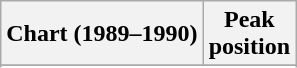<table class="wikitable sortable plainrowheaders" style="text-align:center">
<tr>
<th scope="col">Chart (1989–1990)</th>
<th scope="col">Peak<br>position</th>
</tr>
<tr>
</tr>
<tr>
</tr>
</table>
